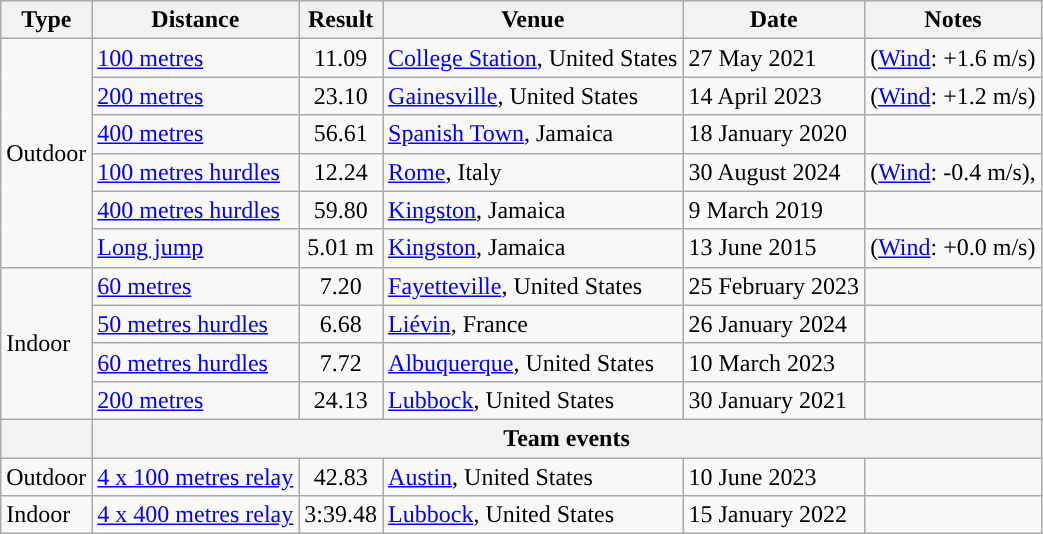<table class="wikitable sortable" style="text-align:left">
<tr>
<th>Type</th>
<th>Distance</th>
<th>Result</th>
<th>Venue</th>
<th>Date</th>
<th>Notes</th>
</tr>
<tr>
<td rowspan="6">Outdoor</td>
<td><a href='#'>100 metres</a></td>
<td align="center">11.09</td>
<td><a href='#'>College Station</a>, United States</td>
<td>27 May 2021</td>
<td>(<a href='#'>Wind</a>: +1.6 m/s)</td>
</tr>
<tr>
<td><a href='#'>200 metres</a></td>
<td align="center">23.10</td>
<td><a href='#'>Gainesville</a>, United States</td>
<td>14 April 2023</td>
<td>(<a href='#'>Wind</a>: +1.2 m/s)</td>
</tr>
<tr>
<td><a href='#'>400 metres</a></td>
<td align="center">56.61</td>
<td><a href='#'>Spanish Town</a>, Jamaica</td>
<td>18 January 2020</td>
<td align="center"></td>
</tr>
<tr>
<td><a href='#'>100 metres hurdles</a></td>
<td align="center">12.24</td>
<td><a href='#'>Rome</a>, Italy</td>
<td>30 August 2024</td>
<td align="center">(<a href='#'>Wind</a>: -0.4 m/s), </td>
</tr>
<tr>
<td><a href='#'>400 metres hurdles</a></td>
<td align="center">59.80</td>
<td><a href='#'>Kingston</a>, Jamaica</td>
<td>9 March 2019</td>
<td></td>
</tr>
<tr>
<td><a href='#'>Long jump</a></td>
<td align="center">5.01 m</td>
<td><a href='#'>Kingston</a>, Jamaica</td>
<td>13 June 2015</td>
<td>(<a href='#'>Wind</a>: +0.0 m/s)</td>
</tr>
<tr>
<td rowspan="4">Indoor</td>
<td><a href='#'>60 metres</a></td>
<td align="center">7.20</td>
<td><a href='#'>Fayetteville</a>, United States</td>
<td>25 February 2023</td>
<td></td>
</tr>
<tr>
<td><a href='#'>50 metres hurdles</a></td>
<td align="center">6.68</td>
<td><a href='#'>Liévin</a>, France</td>
<td>26 January 2024</td>
<td></td>
</tr>
<tr>
<td><a href='#'>60 metres hurdles</a></td>
<td align="center">7.72</td>
<td><a href='#'>Albuquerque</a>, United States</td>
<td>10 March 2023</td>
<td align="center"></td>
</tr>
<tr>
<td><a href='#'>200 metres</a> </td>
<td align="center">24.13</td>
<td><a href='#'>Lubbock</a>, United States</td>
<td>30 January 2021</td>
<td></td>
</tr>
<tr>
<th></th>
<th colspan="5">Team events</th>
</tr>
<tr>
<td>Outdoor</td>
<td><a href='#'>4 x 100 metres relay</a></td>
<td align="center">42.83</td>
<td><a href='#'>Austin</a>, United States</td>
<td>10 June 2023</td>
<td></td>
</tr>
<tr>
<td>Indoor</td>
<td><a href='#'>4 x 400 metres relay</a> </td>
<td align="center">3:39.48</td>
<td><a href='#'>Lubbock</a>, United States</td>
<td>15 January 2022</td>
<td></td>
</tr>
</table>
